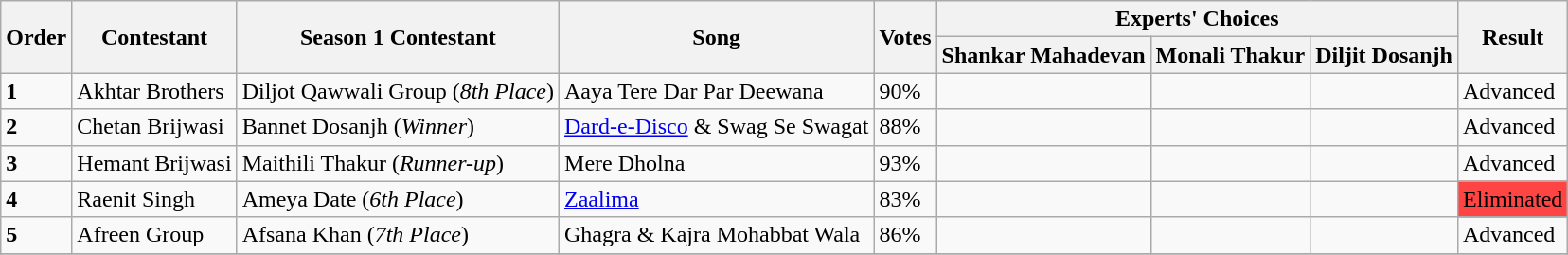<table class="wikitable sortable mw-collapsible">
<tr>
<th rowspan="2">Order</th>
<th rowspan="2">Contestant</th>
<th rowspan="2">Season 1 Contestant</th>
<th rowspan="2">Song</th>
<th rowspan="2">Votes</th>
<th colspan="3">Experts' Choices</th>
<th rowspan="2">Result</th>
</tr>
<tr>
<th>Shankar Mahadevan</th>
<th>Monali Thakur</th>
<th>Diljit Dosanjh</th>
</tr>
<tr>
<td><strong>1</strong></td>
<td>Akhtar Brothers</td>
<td>Diljot Qawwali Group (<em>8th Place</em>)</td>
<td>Aaya Tere Dar Par Deewana</td>
<td>90%</td>
<td></td>
<td></td>
<td></td>
<td>Advanced</td>
</tr>
<tr>
<td><strong>2</strong></td>
<td>Chetan Brijwasi</td>
<td>Bannet Dosanjh (<em>Winner</em>)</td>
<td><a href='#'>Dard-e-Disco</a> & Swag Se Swagat</td>
<td>88%</td>
<td></td>
<td></td>
<td></td>
<td>Advanced</td>
</tr>
<tr>
<td><strong>3</strong></td>
<td>Hemant Brijwasi</td>
<td>Maithili Thakur (<em>Runner-up</em>)</td>
<td>Mere Dholna</td>
<td>93%</td>
<td></td>
<td></td>
<td></td>
<td>Advanced</td>
</tr>
<tr>
<td><strong>4</strong></td>
<td>Raenit Singh</td>
<td>Ameya Date (<em>6th Place</em>)</td>
<td><a href='#'>Zaalima</a></td>
<td>83%</td>
<td></td>
<td></td>
<td></td>
<td bgcolor="#ff4444">Eliminated</td>
</tr>
<tr>
<td><strong>5</strong></td>
<td>Afreen Group</td>
<td>Afsana Khan (<em>7th Place</em>)</td>
<td>Ghagra & Kajra Mohabbat Wala</td>
<td>86%</td>
<td></td>
<td></td>
<td></td>
<td>Advanced</td>
</tr>
<tr>
</tr>
</table>
